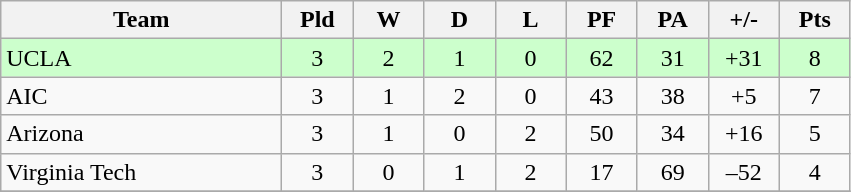<table class="wikitable" style="text-align: center;">
<tr>
<th width="180">Team</th>
<th width="40">Pld</th>
<th width="40">W</th>
<th width="40">D</th>
<th width="40">L</th>
<th width="40">PF</th>
<th width="40">PA</th>
<th width="40">+/-</th>
<th width="40">Pts</th>
</tr>
<tr bgcolor=#ccffcc>
<td align="left">UCLA</td>
<td>3</td>
<td>2</td>
<td>1</td>
<td>0</td>
<td>62</td>
<td>31</td>
<td>+31</td>
<td>8</td>
</tr>
<tr>
<td align="left">AIC</td>
<td>3</td>
<td>1</td>
<td>2</td>
<td>0</td>
<td>43</td>
<td>38</td>
<td>+5</td>
<td>7</td>
</tr>
<tr>
<td align="left">Arizona</td>
<td>3</td>
<td>1</td>
<td>0</td>
<td>2</td>
<td>50</td>
<td>34</td>
<td>+16</td>
<td>5</td>
</tr>
<tr>
<td align="left">Virginia Tech</td>
<td>3</td>
<td>0</td>
<td>1</td>
<td>2</td>
<td>17</td>
<td>69</td>
<td>–52</td>
<td>4</td>
</tr>
<tr>
</tr>
</table>
